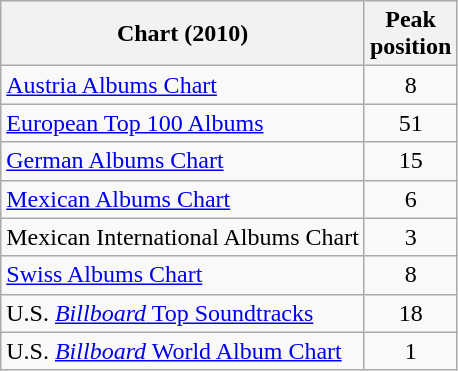<table class="wikitable sortable">
<tr>
<th>Chart (2010)</th>
<th>Peak<br>position</th>
</tr>
<tr>
<td><a href='#'>Austria Albums Chart</a></td>
<td style="text-align:center;">8</td>
</tr>
<tr>
<td><a href='#'>European Top 100 Albums</a></td>
<td style="text-align:center;">51</td>
</tr>
<tr>
<td><a href='#'>German Albums Chart</a></td>
<td style="text-align:center;">15</td>
</tr>
<tr>
<td><a href='#'>Mexican Albums Chart</a></td>
<td style="text-align:center;">6</td>
</tr>
<tr>
<td>Mexican International Albums Chart</td>
<td style="text-align:center;">3</td>
</tr>
<tr>
<td><a href='#'>Swiss Albums Chart</a></td>
<td style="text-align:center;">8</td>
</tr>
<tr>
<td>U.S. <a href='#'><em>Billboard</em> Top Soundtracks</a></td>
<td style="text-align:center;">18</td>
</tr>
<tr>
<td>U.S. <a href='#'><em>Billboard</em> World Album Chart</a></td>
<td style="text-align:center;">1</td>
</tr>
</table>
